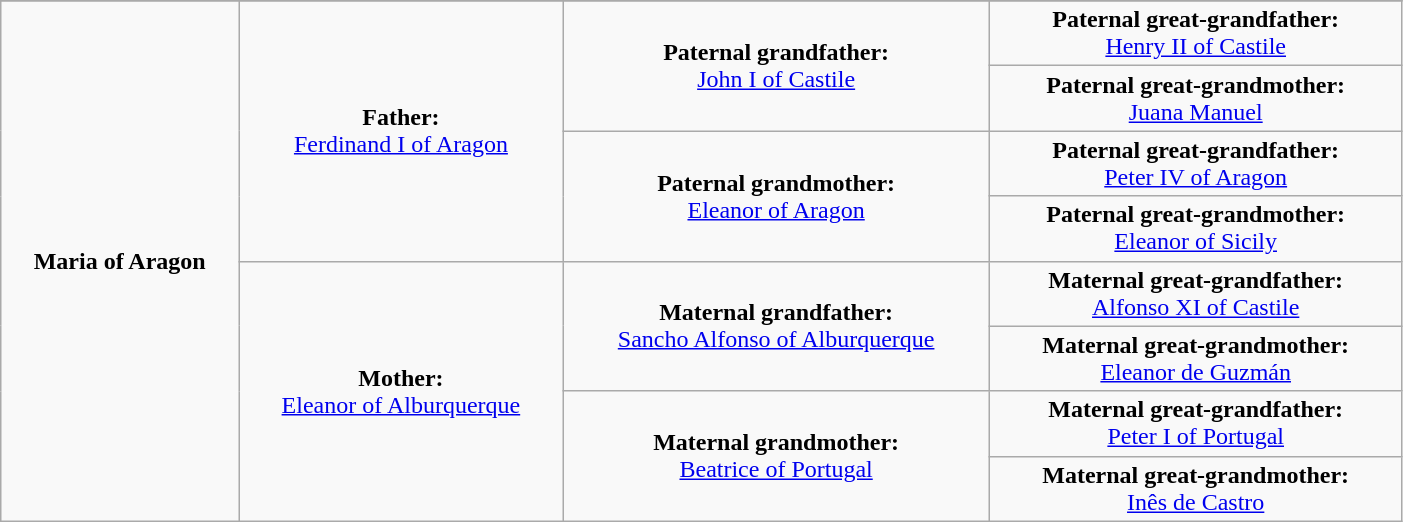<table class="wikitable" style"text align:centre; width=74%; border=1px #AAAAFF solid">
<tr>
</tr>
<tr>
<td rowspan="8" align="center"><strong>Maria of Aragon</strong></td>
<td rowspan="4" align="center"><strong>Father:</strong><br><a href='#'>Ferdinand I of Aragon</a></td>
<td rowspan="2" align="center"><strong>Paternal grandfather:</strong><br><a href='#'>John I of Castile</a></td>
<td align="center"><strong>Paternal great-grandfather:</strong><br><a href='#'>Henry II of Castile</a></td>
</tr>
<tr>
<td align="center"><strong>Paternal great-grandmother:</strong><br><a href='#'>Juana Manuel</a></td>
</tr>
<tr>
<td rowspan="2" align="center"><strong>Paternal grandmother:</strong><br><a href='#'>Eleanor of Aragon</a></td>
<td align="center"><strong>Paternal great-grandfather:</strong><br><a href='#'>Peter IV of Aragon</a></td>
</tr>
<tr>
<td align="center"><strong>Paternal great-grandmother:</strong><br><a href='#'>Eleanor of Sicily</a></td>
</tr>
<tr>
<td rowspan="4" align="center"><strong>Mother:</strong><br><a href='#'>Eleanor of Alburquerque</a></td>
<td rowspan="2" align="center"><strong>Maternal grandfather:</strong><br><a href='#'>Sancho Alfonso of Alburquerque</a></td>
<td align="center"><strong>Maternal great-grandfather:</strong><br><a href='#'>Alfonso XI of Castile</a></td>
</tr>
<tr>
<td align="center"><strong>Maternal great-grandmother:</strong><br><a href='#'>Eleanor de Guzmán</a></td>
</tr>
<tr>
<td rowspan="2" align="center"><strong>Maternal grandmother:</strong><br><a href='#'>Beatrice of Portugal</a></td>
<td align="center"><strong>Maternal great-grandfather:</strong><br><a href='#'>Peter I of Portugal</a></td>
</tr>
<tr>
<td align="center"><strong>Maternal great-grandmother:</strong><br><a href='#'>Inês de Castro</a></td>
</tr>
</table>
